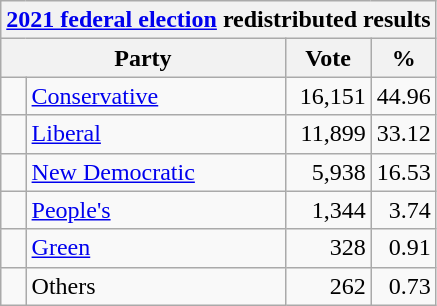<table class="wikitable">
<tr>
<th colspan="4"><a href='#'>2021 federal election</a> redistributed results</th>
</tr>
<tr>
<th bgcolor="#DDDDFF" width="130px" colspan="2">Party</th>
<th bgcolor="#DDDDFF" width="50px">Vote</th>
<th bgcolor="#DDDDFF" width="30px">%</th>
</tr>
<tr>
<td> </td>
<td><a href='#'>Conservative</a></td>
<td align=right>16,151</td>
<td align=right>44.96</td>
</tr>
<tr>
<td> </td>
<td><a href='#'>Liberal</a></td>
<td align=right>11,899</td>
<td align=right>33.12</td>
</tr>
<tr>
<td> </td>
<td><a href='#'>New Democratic</a></td>
<td align=right>5,938</td>
<td align=right>16.53</td>
</tr>
<tr>
<td> </td>
<td><a href='#'>People's</a></td>
<td align=right>1,344</td>
<td align=right>3.74</td>
</tr>
<tr>
<td> </td>
<td><a href='#'>Green</a></td>
<td align=right>328</td>
<td align=right>0.91</td>
</tr>
<tr>
<td> </td>
<td>Others</td>
<td align=right>262</td>
<td align=right>0.73</td>
</tr>
</table>
